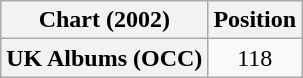<table class="wikitable plainrowheaders" style="text-align:center">
<tr>
<th scope="col">Chart (2002)</th>
<th scope="col">Position</th>
</tr>
<tr>
<th scope="row">UK Albums (OCC)</th>
<td>118</td>
</tr>
</table>
